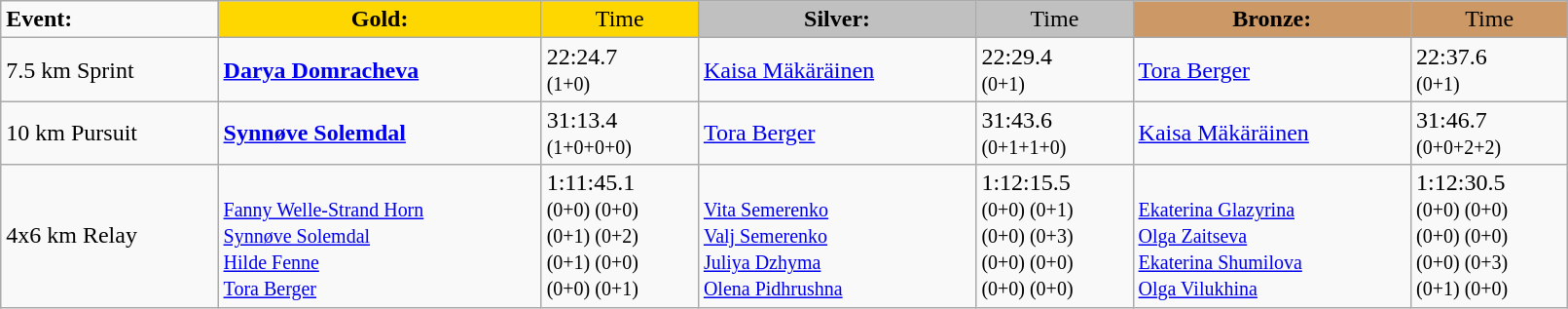<table class="wikitable" width=85%>
<tr>
<td><strong>Event:</strong></td>
<td style="text-align:center;background-color:gold;"><strong>Gold:</strong></td>
<td style="text-align:center;background-color:gold;">Time</td>
<td style="text-align:center;background-color:silver;"><strong>Silver:</strong></td>
<td style="text-align:center;background-color:silver;">Time</td>
<td style="text-align:center;background-color:#CC9966;"><strong>Bronze:</strong></td>
<td style="text-align:center;background-color:#CC9966;">Time</td>
</tr>
<tr>
<td>7.5 km Sprint<br></td>
<td><strong><a href='#'>Darya Domracheva</a></strong><br><small></small></td>
<td>22:24.7<br><small>(1+0)</small></td>
<td><a href='#'>Kaisa Mäkäräinen</a><br><small></small></td>
<td>22:29.4<br><small>(0+1)</small></td>
<td><a href='#'>Tora Berger</a><br><small></small></td>
<td>22:37.6<br><small>(0+1)</small></td>
</tr>
<tr>
<td>10 km Pursuit<br></td>
<td><strong><a href='#'>Synnøve Solemdal</a></strong><br><small></small></td>
<td>31:13.4<br><small>(1+0+0+0)</small></td>
<td><a href='#'>Tora Berger</a><br><small></small></td>
<td>31:43.6<br><small>(0+1+1+0)</small></td>
<td><a href='#'>Kaisa Mäkäräinen</a><br><small></small></td>
<td>31:46.7<br><small>(0+0+2+2)</small></td>
</tr>
<tr>
<td>4x6 km Relay<br></td>
<td><strong></strong><br><small><a href='#'>Fanny Welle-Strand Horn</a><br><a href='#'>Synnøve Solemdal</a><br><a href='#'>Hilde Fenne</a><br><a href='#'>Tora Berger</a></small></td>
<td>1:11:45.1<br><small>(0+0) (0+0)<br>(0+1) (0+2)<br>(0+1) (0+0)<br>(0+0) (0+1)</small></td>
<td><br><small><a href='#'>Vita Semerenko</a><br><a href='#'>Valj Semerenko</a><br><a href='#'>Juliya Dzhyma</a><br><a href='#'>Olena Pidhrushna</a></small></td>
<td>1:12:15.5<br><small>(0+0) (0+1)<br>(0+0) (0+3)<br>(0+0) (0+0)<br>(0+0) (0+0)</small></td>
<td><br><small><a href='#'>Ekaterina Glazyrina</a><br><a href='#'>Olga Zaitseva</a><br><a href='#'>Ekaterina Shumilova</a><br><a href='#'>Olga Vilukhina</a></small></td>
<td>1:12:30.5<br><small>(0+0) (0+0)<br>(0+0) (0+0)<br>(0+0) (0+3)<br>(0+1) (0+0)</small></td>
</tr>
</table>
